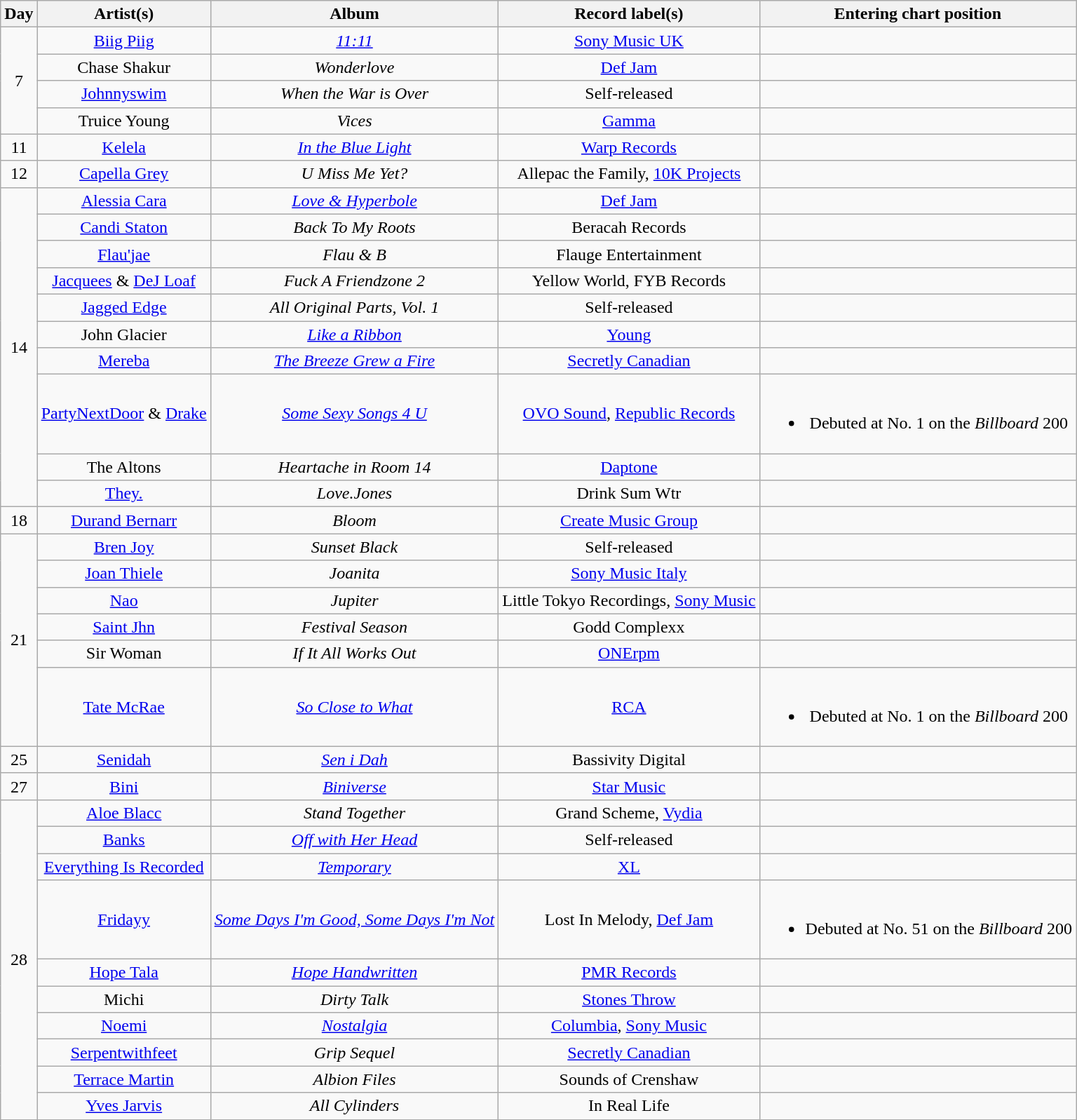<table class="wikitable" style="text-align:center;">
<tr>
<th scope="col">Day</th>
<th scope="col">Artist(s)</th>
<th scope="col">Album</th>
<th scope="col">Record label(s)</th>
<th scope="col">Entering chart position</th>
</tr>
<tr>
<td rowspan="4">7</td>
<td><a href='#'>Biig Piig</a></td>
<td><em><a href='#'>11:11</a></em></td>
<td><a href='#'>Sony Music UK</a></td>
<td></td>
</tr>
<tr>
<td>Chase Shakur</td>
<td><em>Wonderlove</em></td>
<td><a href='#'>Def Jam</a></td>
<td></td>
</tr>
<tr>
<td><a href='#'>Johnnyswim</a></td>
<td><em>When the War is Over</em></td>
<td>Self-released</td>
<td></td>
</tr>
<tr>
<td>Truice Young</td>
<td><em>Vices</em></td>
<td><a href='#'>Gamma</a></td>
<td></td>
</tr>
<tr>
<td>11</td>
<td><a href='#'>Kelela</a></td>
<td><em><a href='#'>In the Blue Light</a></em></td>
<td><a href='#'>Warp Records</a></td>
<td></td>
</tr>
<tr>
<td>12</td>
<td><a href='#'>Capella Grey</a></td>
<td><em>U Miss Me Yet?</em></td>
<td>Allepac the Family, <a href='#'>10K Projects</a></td>
<td></td>
</tr>
<tr>
<td rowspan="10">14</td>
<td><a href='#'>Alessia Cara</a></td>
<td><em><a href='#'>Love & Hyperbole</a></em></td>
<td><a href='#'>Def Jam</a></td>
<td></td>
</tr>
<tr>
<td><a href='#'>Candi Staton</a></td>
<td><em>Back To My Roots</em></td>
<td>Beracah Records</td>
<td></td>
</tr>
<tr>
<td><a href='#'>Flau'jae</a></td>
<td><em>Flau & B</em></td>
<td>Flauge Entertainment</td>
<td></td>
</tr>
<tr>
<td><a href='#'>Jacquees</a> & <a href='#'>DeJ Loaf</a></td>
<td><em>Fuck A Friendzone 2</em></td>
<td>Yellow World, FYB Records</td>
<td></td>
</tr>
<tr>
<td><a href='#'>Jagged Edge</a></td>
<td><em>All Original Parts, Vol. 1</em></td>
<td>Self-released</td>
<td></td>
</tr>
<tr>
<td>John Glacier</td>
<td><em><a href='#'>Like a Ribbon</a></em></td>
<td><a href='#'>Young</a></td>
<td></td>
</tr>
<tr>
<td><a href='#'>Mereba</a></td>
<td><em><a href='#'>The Breeze Grew a Fire</a></em></td>
<td><a href='#'>Secretly Canadian</a></td>
<td></td>
</tr>
<tr>
<td><a href='#'>PartyNextDoor</a> & <a href='#'>Drake</a></td>
<td><em><a href='#'>Some Sexy Songs 4 U</a></em></td>
<td><a href='#'>OVO Sound</a>, <a href='#'>Republic Records</a></td>
<td><br><ul><li>Debuted at No. 1 on the <em>Billboard</em> 200</li></ul></td>
</tr>
<tr>
<td>The Altons</td>
<td><em>Heartache in Room 14</em></td>
<td><a href='#'>Daptone</a></td>
<td></td>
</tr>
<tr>
<td><a href='#'>They.</a></td>
<td><em>Love.Jones</em></td>
<td>Drink Sum Wtr</td>
<td></td>
</tr>
<tr>
<td>18</td>
<td><a href='#'>Durand Bernarr</a></td>
<td><em>Bloom</em></td>
<td><a href='#'>Create Music Group</a></td>
<td></td>
</tr>
<tr>
<td rowspan="6">21</td>
<td><a href='#'>Bren Joy</a></td>
<td><em>Sunset Black</em></td>
<td>Self-released</td>
<td></td>
</tr>
<tr>
<td><a href='#'>Joan Thiele</a></td>
<td><em>Joanita</em></td>
<td><a href='#'>Sony Music Italy</a></td>
<td></td>
</tr>
<tr>
<td><a href='#'>Nao</a></td>
<td><em>Jupiter</em></td>
<td>Little Tokyo Recordings, <a href='#'>Sony Music</a></td>
<td></td>
</tr>
<tr>
<td><a href='#'>Saint Jhn</a></td>
<td><em>Festival Season</em></td>
<td>Godd Complexx</td>
<td></td>
</tr>
<tr>
<td>Sir Woman</td>
<td><em>If It All Works Out</em></td>
<td><a href='#'>ONErpm</a></td>
<td></td>
</tr>
<tr>
<td><a href='#'>Tate McRae</a></td>
<td><em><a href='#'>So Close to What</a></em></td>
<td><a href='#'>RCA</a></td>
<td><br><ul><li>Debuted at No. 1 on the <em>Billboard</em> 200</li></ul></td>
</tr>
<tr>
<td>25</td>
<td><a href='#'>Senidah</a></td>
<td><em><a href='#'>Sen i Dah</a></em></td>
<td>Bassivity Digital</td>
<td></td>
</tr>
<tr>
<td>27</td>
<td><a href='#'>Bini</a></td>
<td><em><a href='#'>Biniverse</a></em></td>
<td><a href='#'>Star Music</a></td>
<td></td>
</tr>
<tr>
<td rowspan="10">28</td>
<td><a href='#'>Aloe Blacc</a></td>
<td><em>Stand Together</em></td>
<td>Grand Scheme, <a href='#'>Vydia</a></td>
<td></td>
</tr>
<tr>
<td><a href='#'>Banks</a></td>
<td><em><a href='#'>Off with Her Head</a></em></td>
<td>Self-released</td>
<td></td>
</tr>
<tr>
<td><a href='#'>Everything Is Recorded</a></td>
<td><em><a href='#'>Temporary</a></em></td>
<td><a href='#'>XL</a></td>
<td></td>
</tr>
<tr>
<td><a href='#'>Fridayy</a></td>
<td><em><a href='#'>Some Days I'm Good, Some Days I'm Not</a></em></td>
<td>Lost In Melody, <a href='#'>Def Jam</a></td>
<td><br><ul><li>Debuted at No. 51 on the <em>Billboard</em> 200</li></ul></td>
</tr>
<tr>
<td><a href='#'>Hope Tala</a></td>
<td><em><a href='#'>Hope Handwritten</a></em></td>
<td><a href='#'>PMR Records</a></td>
<td></td>
</tr>
<tr>
<td>Michi</td>
<td><em>Dirty Talk</em></td>
<td><a href='#'>Stones Throw</a></td>
<td></td>
</tr>
<tr>
<td><a href='#'>Noemi</a></td>
<td><em><a href='#'>Nostalgia</a></em></td>
<td><a href='#'>Columbia</a>, <a href='#'>Sony Music</a></td>
<td></td>
</tr>
<tr>
<td><a href='#'>Serpentwithfeet</a></td>
<td><em>Grip Sequel</em></td>
<td><a href='#'>Secretly Canadian</a></td>
<td></td>
</tr>
<tr>
<td><a href='#'>Terrace Martin</a></td>
<td><em>Albion Files</em></td>
<td>Sounds of Crenshaw</td>
<td></td>
</tr>
<tr>
<td><a href='#'>Yves Jarvis</a></td>
<td><em>All Cylinders</em></td>
<td>In Real Life</td>
<td></td>
</tr>
</table>
